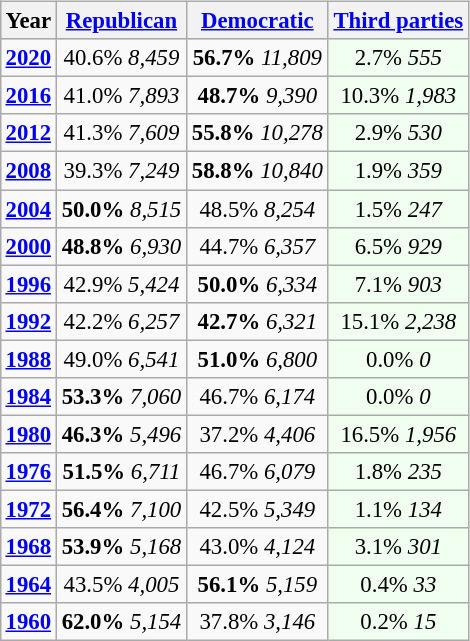<table class="wikitable" style="float:right; font-size:95%;">
<tr bgcolor=lightgrey>
<th>Year</th>
<th><a href='#'>Republican</a></th>
<th><a href='#'>Democratic</a></th>
<th><a href='#'>Third parties</a></th>
</tr>
<tr>
<td style="text-align:center;" ><strong><a href='#'>2020</a></strong></td>
<td style="text-align:center;" >40.6% <em>8,459</em></td>
<td style="text-align:center;" ><strong>56.7%</strong> <em>11,809</em></td>
<td style="text-align:center; background:honeyDew;">2.7% <em>555</em></td>
</tr>
<tr>
<td style="text-align:center;" ><strong><a href='#'>2016</a></strong></td>
<td style="text-align:center;" >41.0% <em>7,893</em></td>
<td style="text-align:center;" ><strong>48.7%</strong> <em>9,390</em></td>
<td style="text-align:center; background:honeyDew;">10.3% <em>1,983</em></td>
</tr>
<tr>
<td style="text-align:center;" ><strong><a href='#'>2012</a></strong></td>
<td style="text-align:center;" >41.3% <em>7,609</em></td>
<td style="text-align:center;" ><strong>55.8%</strong> <em>10,278</em></td>
<td style="text-align:center; background:honeyDew;">2.9% <em>530</em></td>
</tr>
<tr>
<td style="text-align:center;" ><strong><a href='#'>2008</a></strong></td>
<td style="text-align:center;" >39.3% <em>7,249</em></td>
<td style="text-align:center;" ><strong>58.8%</strong> <em>10,840</em></td>
<td style="text-align:center; background:honeyDew;">1.9% <em>359</em></td>
</tr>
<tr>
<td style="text-align:center;" ><strong><a href='#'>2004</a></strong></td>
<td style="text-align:center;" ><strong>50.0%</strong> <em>8,515</em></td>
<td style="text-align:center;" >48.5% <em>8,254</em></td>
<td style="text-align:center; background:honeyDew;">1.5% <em>247</em></td>
</tr>
<tr>
<td style="text-align:center;" ><strong><a href='#'>2000</a></strong></td>
<td style="text-align:center;" ><strong>48.8%</strong> <em>6,930</em></td>
<td style="text-align:center;" >44.7% <em>6,357</em></td>
<td style="text-align:center; background:honeyDew;">6.5% <em>929</em></td>
</tr>
<tr>
<td style="text-align:center;" ><strong><a href='#'>1996</a></strong></td>
<td style="text-align:center;" >42.9% <em>5,424</em></td>
<td style="text-align:center;" ><strong>50.0%</strong> <em>6,334</em></td>
<td style="text-align:center; background:honeyDew;">7.1% <em>903</em></td>
</tr>
<tr>
<td style="text-align:center;" ><strong><a href='#'>1992</a></strong></td>
<td style="text-align:center;" >42.2% <em>6,257</em></td>
<td style="text-align:center;" ><strong>42.7%</strong> <em>6,321</em></td>
<td style="text-align:center; background:honeyDew;">15.1% <em>2,238</em></td>
</tr>
<tr>
<td style="text-align:center;" ><strong><a href='#'>1988</a></strong></td>
<td style="text-align:center;" >49.0% <em>6,541</em></td>
<td style="text-align:center;" ><strong>51.0%</strong> <em>6,800</em></td>
<td style="text-align:center; background:honeyDew;">0.0% <em>0</em></td>
</tr>
<tr>
<td style="text-align:center;" ><strong><a href='#'>1984</a></strong></td>
<td style="text-align:center;" ><strong>53.3%</strong> <em>7,060</em></td>
<td style="text-align:center;" >46.7% <em>6,174</em></td>
<td style="text-align:center; background:honeyDew;">0.0% <em>0</em></td>
</tr>
<tr>
<td style="text-align:center;" ><strong><a href='#'>1980</a></strong></td>
<td style="text-align:center;" ><strong>46.3%</strong> <em>5,496</em></td>
<td style="text-align:center;" >37.2% <em>4,406</em></td>
<td style="text-align:center; background:honeyDew;">16.5% <em>1,956</em></td>
</tr>
<tr>
<td style="text-align:center;" ><strong><a href='#'>1976</a></strong></td>
<td style="text-align:center;" ><strong>51.5%</strong> <em>6,711</em></td>
<td style="text-align:center;" >46.7% <em>6,079</em></td>
<td style="text-align:center; background:honeyDew;">1.8% <em>235</em></td>
</tr>
<tr>
<td style="text-align:center;" ><strong><a href='#'>1972</a></strong></td>
<td style="text-align:center;" ><strong>56.4%</strong> <em>7,100</em></td>
<td style="text-align:center;" >42.5% <em>5,349</em></td>
<td style="text-align:center; background:honeyDew;">1.1% <em>134</em></td>
</tr>
<tr>
<td style="text-align:center;" ><strong><a href='#'>1968</a></strong></td>
<td style="text-align:center;" ><strong>53.9%</strong> <em>5,168</em></td>
<td style="text-align:center;" >43.0% <em>4,124</em></td>
<td style="text-align:center; background:honeyDew;">3.1% <em>301</em></td>
</tr>
<tr>
<td style="text-align:center;" ><strong><a href='#'>1964</a></strong></td>
<td style="text-align:center;" >43.5% <em>4,005</em></td>
<td style="text-align:center;" ><strong>56.1%</strong> <em>5,159</em></td>
<td style="text-align:center; background:honeyDew;">0.4% <em>33</em></td>
</tr>
<tr>
<td style="text-align:center;" ><strong><a href='#'>1960</a></strong></td>
<td style="text-align:center;" ><strong>62.0%</strong> <em>5,154</em></td>
<td style="text-align:center;" >37.8% <em>3,146</em></td>
<td style="text-align:center; background:honeyDew;">0.2% <em>15</em></td>
</tr>
</table>
